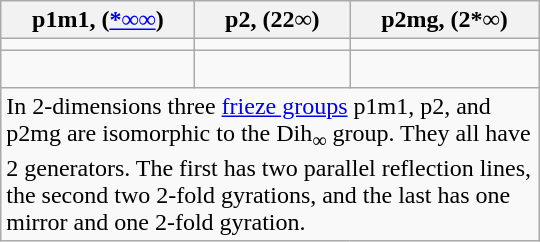<table class=wikitable align=right width=360>
<tr>
<th>p1m1, (<a href='#'>*∞∞</a>)</th>
<th>p2, (22∞)</th>
<th>p2mg, (2*∞)</th>
</tr>
<tr>
<td></td>
<td></td>
<td></td>
</tr>
<tr>
<td><br></td>
<td><br></td>
<td><br></td>
</tr>
<tr>
<td colspan=3>In 2-dimensions three <a href='#'>frieze groups</a> p1m1, p2, and p2mg are isomorphic to the Dih<sub>∞</sub> group. They all have 2 generators. The first has two parallel reflection lines, the second two 2-fold gyrations, and the last has one mirror and one 2-fold gyration.</td>
</tr>
</table>
